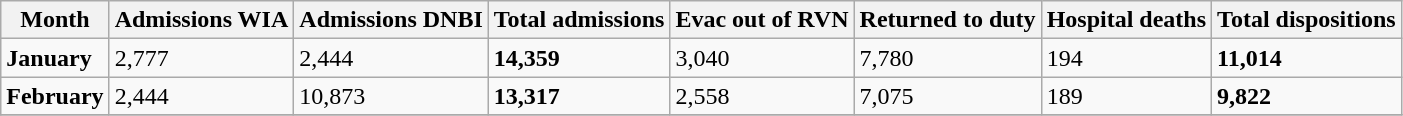<table class="wikitable">
<tr>
<th>Month</th>
<th>Admissions WIA</th>
<th>Admissions DNBI</th>
<th>Total admissions</th>
<th>Evac out of RVN</th>
<th>Returned to duty</th>
<th>Hospital deaths</th>
<th>Total dispositions</th>
</tr>
<tr>
<td><strong>January</strong></td>
<td>2,777</td>
<td>2,444</td>
<td><strong>14,359</strong></td>
<td>3,040</td>
<td>7,780</td>
<td>194</td>
<td><strong>11,014</strong></td>
</tr>
<tr>
<td><strong>February</strong></td>
<td>2,444</td>
<td>10,873</td>
<td><strong>13,317</strong></td>
<td>2,558</td>
<td>7,075</td>
<td>189</td>
<td><strong>9,822</strong></td>
</tr>
<tr>
</tr>
</table>
